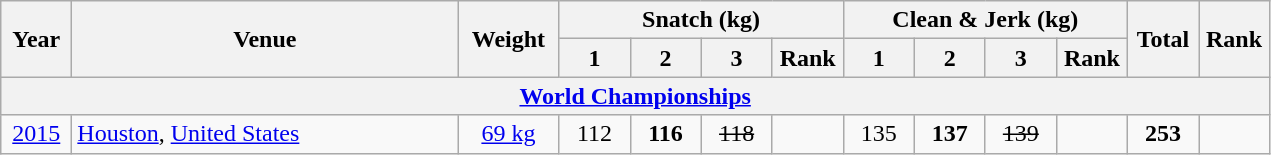<table class = "wikitable" style="text-align:center;">
<tr>
<th rowspan=2 width=40>Year</th>
<th rowspan=2 width=250>Venue</th>
<th rowspan=2 width=60>Weight</th>
<th colspan=4>Snatch (kg)</th>
<th colspan=4>Clean & Jerk (kg)</th>
<th rowspan=2 width=40>Total</th>
<th rowspan=2 width=40>Rank</th>
</tr>
<tr>
<th width=40>1</th>
<th width=40>2</th>
<th width=40>3</th>
<th width=40>Rank</th>
<th width=40>1</th>
<th width=40>2</th>
<th width=40>3</th>
<th width=40>Rank</th>
</tr>
<tr>
<th colspan=13><a href='#'>World Championships</a></th>
</tr>
<tr>
<td><a href='#'>2015</a></td>
<td align=left> <a href='#'>Houston</a>, <a href='#'>United States</a></td>
<td><a href='#'>69 kg</a></td>
<td>112</td>
<td><strong>116</strong></td>
<td><s>118</s></td>
<td></td>
<td>135</td>
<td><strong>137</strong></td>
<td><s>139</s></td>
<td></td>
<td><strong>253</strong></td>
<td></td>
</tr>
</table>
